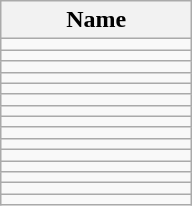<table class="wikitable sortable">
<tr>
<th style="width:120px">Name</th>
</tr>
<tr>
<td align="left"></td>
</tr>
<tr>
<td align="left"></td>
</tr>
<tr>
<td align="left"></td>
</tr>
<tr>
<td align="left"></td>
</tr>
<tr>
<td align="left"></td>
</tr>
<tr>
<td align="left"></td>
</tr>
<tr>
<td align="left"></td>
</tr>
<tr>
<td align="left"></td>
</tr>
<tr>
<td align="left"></td>
</tr>
<tr>
<td align="left"></td>
</tr>
<tr>
<td align="left"></td>
</tr>
<tr>
<td align="left"></td>
</tr>
<tr>
<td align="left"></td>
</tr>
<tr>
<td align="left"></td>
</tr>
<tr>
<td align="left"></td>
</tr>
</table>
